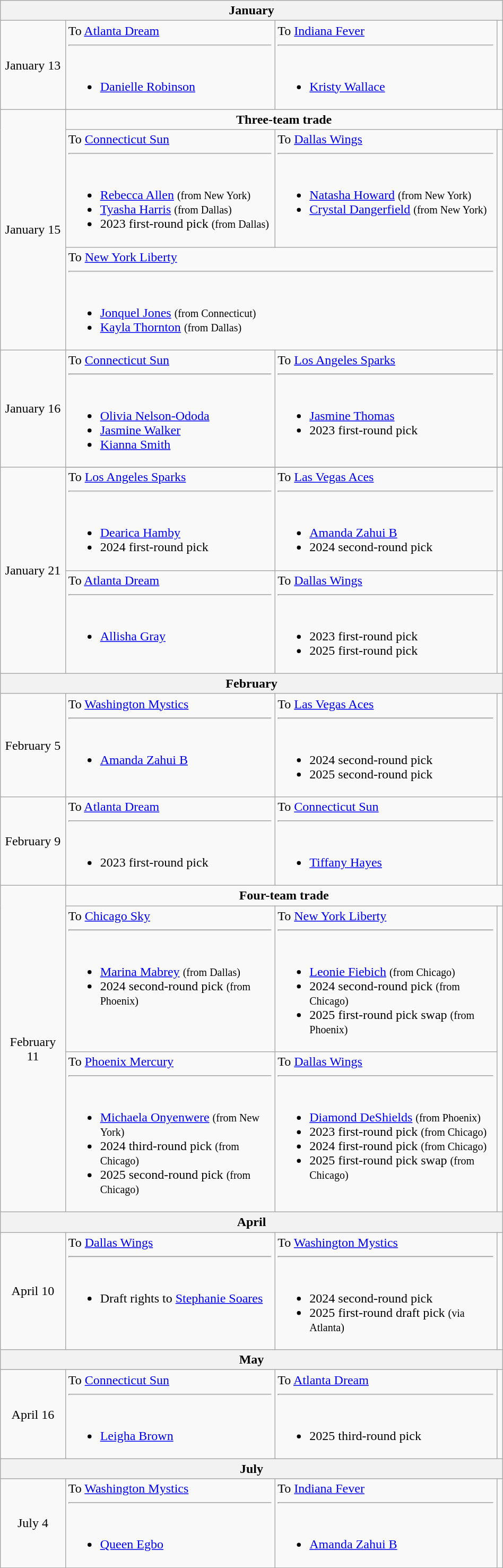<table class="wikitable" style="text-align:center; width: 50%">
<tr>
<th colspan=4>January</th>
</tr>
<tr>
<td>January 13</td>
<td align=left valign=top>To <a href='#'>Atlanta Dream</a><hr><br><ul><li> <a href='#'>Danielle Robinson</a></li></ul></td>
<td align=left valign=top>To <a href='#'>Indiana Fever</a><hr><br><ul><li> <a href='#'>Kristy Wallace</a></li></ul></td>
<td align="center"></td>
</tr>
<tr>
<td rowspan=3>January 15</td>
<td colspan=3><strong>Three-team trade</strong></td>
</tr>
<tr>
<td align=left valign=top>To <a href='#'>Connecticut Sun</a><hr><br><ul><li> <a href='#'>Rebecca Allen</a> <small>(from New York)</small></li><li> <a href='#'>Tyasha Harris</a> <small>(from Dallas)</small></li><li>2023 first-round pick <small>(from Dallas)</small></li></ul></td>
<td align=left valign=top>To <a href='#'>Dallas Wings</a><hr><br><ul><li> <a href='#'>Natasha Howard</a> <small>(from New York)</small></li><li> <a href='#'>Crystal Dangerfield</a> <small>(from New York)</small></li></ul></td>
<td rowspan=2></td>
</tr>
<tr>
<td colspan="2" style="text-align:left; vertical-align:top;">To <a href='#'>New York Liberty</a><hr><br><ul><li> <a href='#'>Jonquel Jones</a> <small>(from Connecticut)</small></li><li> <a href='#'>Kayla Thornton</a> <small>(from Dallas)</small></li></ul></td>
</tr>
<tr>
<td>January 16</td>
<td align=left valign=top>To <a href='#'>Connecticut Sun</a><hr><br><ul><li> <a href='#'>Olivia Nelson-Ododa</a></li><li> <a href='#'>Jasmine Walker</a></li><li> <a href='#'>Kianna Smith</a></li></ul></td>
<td align=left valign=top>To <a href='#'>Los Angeles Sparks</a><hr><br><ul><li> <a href='#'>Jasmine Thomas</a></li><li>2023 first-round pick</li></ul></td>
<td align="center"></td>
</tr>
<tr>
<td rowspan="3">January 21</td>
</tr>
<tr>
<td align=left valign=top>To <a href='#'>Los Angeles Sparks</a><hr><br><ul><li> <a href='#'>Dearica Hamby</a></li><li>2024 first-round pick</li></ul></td>
<td align=left valign=top>To <a href='#'>Las Vegas Aces</a><hr><br><ul><li> <a href='#'>Amanda Zahui B</a></li><li>2024 second-round pick</li></ul></td>
<td align="center"></td>
</tr>
<tr>
<td align=left valign=top>To <a href='#'>Atlanta Dream</a><hr><br><ul><li> <a href='#'>Allisha Gray</a></li></ul></td>
<td align=left valign=top>To <a href='#'>Dallas Wings</a><hr><br><ul><li>2023 first-round pick</li><li>2025 first-round pick</li></ul></td>
<td align="center"></td>
</tr>
<tr>
<th colspan=4>February</th>
</tr>
<tr>
<td>February 5</td>
<td align=left valign=top>To <a href='#'>Washington Mystics</a><hr><br><ul><li> <a href='#'>Amanda Zahui B</a></li></ul></td>
<td align=left valign=top>To <a href='#'>Las Vegas Aces</a><hr><br><ul><li>2024 second-round pick</li><li>2025 second-round pick</li></ul></td>
<td align="center"></td>
</tr>
<tr>
<td>February 9</td>
<td align=left valign=top>To <a href='#'>Atlanta Dream</a><hr><br><ul><li>2023 first-round pick</li></ul></td>
<td align=left valign=top>To <a href='#'>Connecticut Sun</a><hr><br><ul><li> <a href='#'>Tiffany Hayes</a></li></ul></td>
<td align="center"></td>
</tr>
<tr>
<td rowspan=3>February 11</td>
<td colspan=3><strong>Four-team trade</strong></td>
</tr>
<tr>
<td align=left valign=top>To <a href='#'>Chicago Sky</a><hr><br><ul><li> <a href='#'>Marina Mabrey</a> <small>(from Dallas)</small></li><li>2024 second-round pick <small>(from Phoenix)</small></li></ul></td>
<td align=left valign=top>To <a href='#'>New York Liberty</a><hr><br><ul><li> <a href='#'>Leonie Fiebich</a> <small>(from Chicago)</small></li><li>2024 second-round pick <small>(from Chicago)</small></li><li>2025 first-round pick swap <small>(from Phoenix)</small></li></ul></td>
<td rowspan=2></td>
</tr>
<tr>
<td align=left valign=top>To <a href='#'>Phoenix Mercury</a><hr><br><ul><li> <a href='#'>Michaela Onyenwere</a> <small>(from New York)</small></li><li>2024 third-round pick <small>(from Chicago)</small></li><li>2025 second-round pick <small>(from Chicago)</small></li></ul></td>
<td align=left valign=top>To <a href='#'>Dallas Wings</a><hr><br><ul><li> <a href='#'>Diamond DeShields</a> <small>(from Phoenix)</small></li><li>2023 first-round pick <small>(from Chicago)</small></li><li>2024 first-round pick <small>(from Chicago)</small></li><li>2025 first-round pick swap <small>(from Chicago)</small></li></ul></td>
</tr>
<tr>
<th colspan=4>April</th>
</tr>
<tr>
<td>April 10</td>
<td align=left valign=top>To <a href='#'>Dallas Wings</a><hr><br><ul><li>Draft rights to  <a href='#'>Stephanie Soares</a></li></ul></td>
<td align=left valign=top>To <a href='#'>Washington Mystics</a><hr><br><ul><li>2024 second-round pick</li><li>2025 first-round draft pick <small>(via Atlanta)</small></li></ul></td>
<td align="center"></td>
</tr>
<tr>
<th colspan=4>May</th>
</tr>
<tr>
<td>April 16</td>
<td align=left valign=top>To <a href='#'>Connecticut Sun</a><hr><br><ul><li> <a href='#'>Leigha Brown</a></li></ul></td>
<td align=left valign=top>To <a href='#'>Atlanta Dream</a><hr><br><ul><li>2025 third-round pick</li></ul></td>
<td align="center"></td>
</tr>
<tr>
<th colspan=4>July</th>
</tr>
<tr>
<td>July 4</td>
<td align=left valign=top>To <a href='#'>Washington Mystics</a><hr><br><ul><li> <a href='#'>Queen Egbo</a></li></ul></td>
<td align=left valign=top>To <a href='#'>Indiana Fever</a><hr><br><ul><li> <a href='#'>Amanda Zahui B</a></li></ul></td>
<td align="center"></td>
</tr>
</table>
